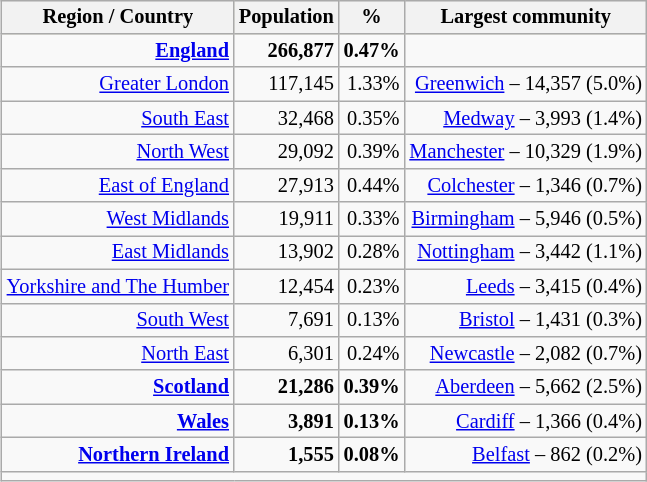<table class="wikitable" style="float:right; text-align:right; font-size:85%; margin:1em;">
<tr style="background:#dedebb;">
<th>Region / Country</th>
<th>Population</th>
<th>%</th>
<th>Largest community</th>
</tr>
<tr>
<td><strong><a href='#'>England</a></strong></td>
<td><strong>266,877</strong></td>
<td><strong>0.47%</strong></td>
<td></td>
</tr>
<tr>
<td><a href='#'>Greater London</a></td>
<td>117,145</td>
<td>1.33%</td>
<td><a href='#'>Greenwich</a> – 14,357 (5.0%)</td>
</tr>
<tr>
<td><a href='#'>South East</a></td>
<td>32,468</td>
<td>0.35%</td>
<td><a href='#'>Medway</a> – 3,993 (1.4%)</td>
</tr>
<tr>
<td><a href='#'>North West</a></td>
<td>29,092</td>
<td>0.39%</td>
<td><a href='#'>Manchester</a> – 10,329 (1.9%)</td>
</tr>
<tr>
<td><a href='#'>East of England</a></td>
<td>27,913</td>
<td>0.44%</td>
<td><a href='#'>Colchester</a> – 1,346 (0.7%)</td>
</tr>
<tr>
<td><a href='#'>West Midlands</a></td>
<td>19,911</td>
<td>0.33%</td>
<td><a href='#'>Birmingham</a> – 5,946 (0.5%)</td>
</tr>
<tr>
<td><a href='#'>East Midlands</a></td>
<td>13,902</td>
<td>0.28%</td>
<td><a href='#'>Nottingham</a> – 3,442 (1.1%)</td>
</tr>
<tr>
<td><a href='#'>Yorkshire and The Humber</a></td>
<td>12,454</td>
<td>0.23%</td>
<td><a href='#'>Leeds</a> – 3,415 (0.4%)</td>
</tr>
<tr>
<td><a href='#'>South West</a></td>
<td>7,691</td>
<td>0.13%</td>
<td><a href='#'>Bristol</a> – 1,431 (0.3%)</td>
</tr>
<tr>
<td><a href='#'>North East</a></td>
<td>6,301</td>
<td>0.24%</td>
<td><a href='#'>Newcastle</a> – 2,082 (0.7%)</td>
</tr>
<tr>
<td><strong><a href='#'>Scotland</a></strong></td>
<td><strong>21,286</strong></td>
<td><strong>0.39%</strong></td>
<td><a href='#'>Aberdeen</a> – 5,662 (2.5%)</td>
</tr>
<tr>
<td><strong><a href='#'>Wales</a></strong></td>
<td><strong>3,891</strong></td>
<td><strong>0.13%</strong></td>
<td><a href='#'>Cardiff</a> – 1,366 (0.4%)</td>
</tr>
<tr>
<td><strong><a href='#'>Northern Ireland</a></strong></td>
<td><strong>1,555</strong></td>
<td><strong>0.08%</strong></td>
<td><a href='#'>Belfast</a> – 862 (0.2%)</td>
</tr>
<tr>
<td colspan="8"></td>
</tr>
</table>
